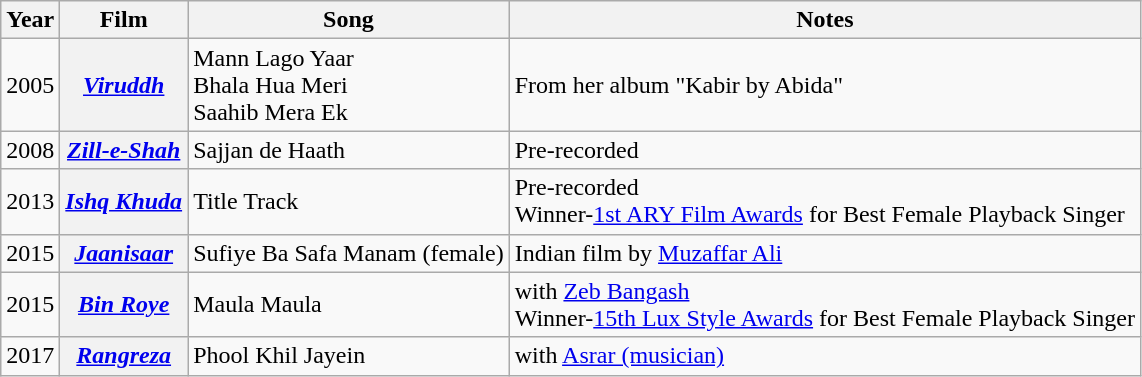<table class="wikitable sortable plainrowheaders">
<tr>
<th scope="col">Year</th>
<th scope="col">Film</th>
<th scope="col">Song</th>
<th scope="col" class="unsortable">Notes</th>
</tr>
<tr>
<td>2005</td>
<th scope="row"><em><a href='#'>Viruddh</a></em></th>
<td>Mann Lago Yaar<br>Bhala Hua Meri<br>Saahib Mera Ek</td>
<td>From her album "Kabir by Abida"</td>
</tr>
<tr>
<td>2008</td>
<th scope="row"><em><a href='#'>Zill-e-Shah</a></em></th>
<td>Sajjan de Haath</td>
<td>Pre-recorded</td>
</tr>
<tr>
<td>2013</td>
<th scope="row"><em><a href='#'>Ishq Khuda</a></em></th>
<td>Title Track</td>
<td>Pre-recorded<br>Winner-<a href='#'>1st ARY Film Awards</a> for Best Female Playback Singer</td>
</tr>
<tr>
<td>2015</td>
<th scope="row"><em><a href='#'>Jaanisaar</a></em></th>
<td>Sufiye Ba Safa Manam (female)</td>
<td>Indian film by <a href='#'>Muzaffar Ali</a></td>
</tr>
<tr>
<td>2015</td>
<th scope="row"><em><a href='#'>Bin Roye</a></em></th>
<td>Maula Maula</td>
<td>with <a href='#'>Zeb Bangash</a><br>Winner-<a href='#'>15th Lux Style Awards</a> for Best Female Playback Singer</td>
</tr>
<tr>
<td>2017</td>
<th scope="row"><em><a href='#'>Rangreza</a></em></th>
<td>Phool Khil Jayein</td>
<td>with <a href='#'>Asrar (musician)</a></td>
</tr>
</table>
